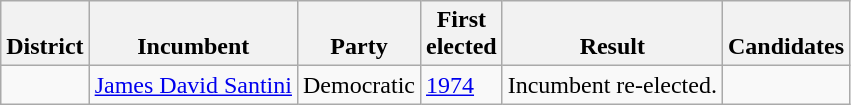<table class=wikitable>
<tr valign=bottom>
<th>District</th>
<th>Incumbent</th>
<th>Party</th>
<th>First<br>elected</th>
<th>Result</th>
<th>Candidates</th>
</tr>
<tr>
<td></td>
<td><a href='#'>James David Santini</a></td>
<td>Democratic</td>
<td><a href='#'>1974</a></td>
<td>Incumbent re-elected.</td>
<td nowrap></td>
</tr>
</table>
